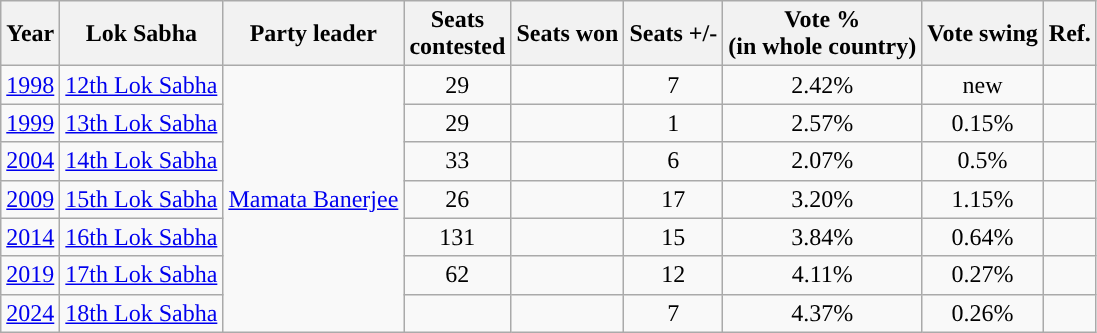<table class="wikitable sortable">
<tr>
<th Style="background-color:">Year</th>
<th Style="background-color:">Lok Sabha</th>
<th Style="background-color:">Party leader</th>
<th Style="background-color:">Seats<br>contested</th>
<th Style="background-color:">Seats won</th>
<th Style="background-color:">Seats +/-</th>
<th Style="background-color:">Vote %<br>(in whole country)</th>
<th Style="background-color:">Vote swing</th>
<th Style="background-color:">Ref.</th>
</tr>
<tr style="text-align:center;">
<td><a href='#'>1998</a></td>
<td><a href='#'>12th Lok Sabha</a></td>
<td rowspan="7"><a href='#'>Mamata Banerjee</a></td>
<td>29</td>
<td></td>
<td> 7</td>
<td>2.42%</td>
<td> new</td>
<td></td>
</tr>
<tr style="text-align:center;">
<td><a href='#'>1999</a></td>
<td><a href='#'>13th Lok Sabha</a></td>
<td>29</td>
<td></td>
<td> 1</td>
<td>2.57%</td>
<td> 0.15%</td>
<td></td>
</tr>
<tr style="text-align:center;">
<td><a href='#'>2004</a></td>
<td><a href='#'>14th Lok Sabha</a></td>
<td>33</td>
<td></td>
<td> 6</td>
<td>2.07%</td>
<td> 0.5%</td>
<td></td>
</tr>
<tr style="text-align:center;">
<td><a href='#'>2009</a></td>
<td><a href='#'>15th Lok Sabha</a></td>
<td>26</td>
<td></td>
<td> 17</td>
<td>3.20%</td>
<td> 1.15%</td>
<td></td>
</tr>
<tr style="text-align:center;">
<td><a href='#'>2014</a></td>
<td><a href='#'>16th Lok Sabha</a></td>
<td>131</td>
<td></td>
<td> 15</td>
<td>3.84%</td>
<td> 0.64%</td>
<td></td>
</tr>
<tr style="text-align:center;">
<td><a href='#'>2019</a></td>
<td><a href='#'>17th Lok Sabha</a></td>
<td>62</td>
<td></td>
<td> 12</td>
<td>4.11%</td>
<td> 0.27%</td>
<td></td>
</tr>
<tr style="text-align:center;">
<td><a href='#'>2024</a></td>
<td><a href='#'>18th Lok Sabha</a></td>
<td></td>
<td></td>
<td> 7</td>
<td>4.37%</td>
<td> 0.26%</td>
<td></td>
</tr>
</table>
